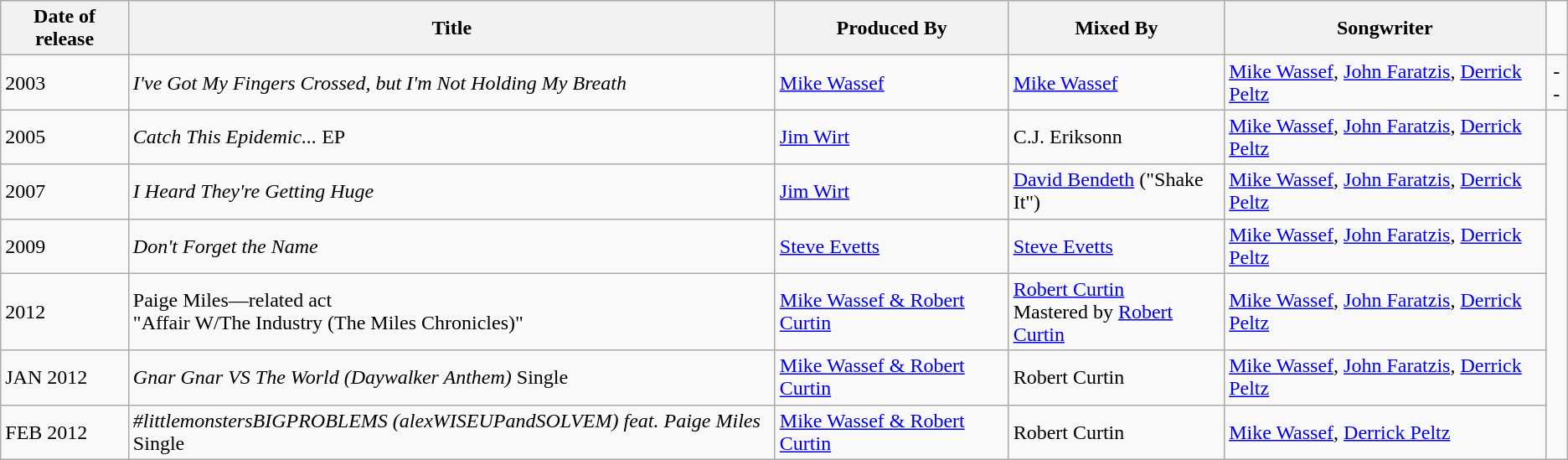<table class="wikitable">
<tr>
<th>Date of release</th>
<th>Title</th>
<th>Produced By</th>
<th>Mixed By</th>
<th>Songwriter</th>
</tr>
<tr>
<td>2003</td>
<td><em>I've Got My Fingers Crossed, but I'm Not Holding My Breath</em></td>
<td><a href='#'>Mike Wassef</a></td>
<td><a href='#'>Mike Wassef</a></td>
<td><a href='#'>Mike Wassef</a>, <a href='#'>John Faratzis</a>, <a href='#'>Derrick Peltz</a></td>
<td align="center">--</td>
</tr>
<tr>
<td>2005</td>
<td><em>Catch This Epidemic...</em> EP</td>
<td><a href='#'>Jim Wirt</a></td>
<td>C.J. Eriksonn</td>
<td><a href='#'>Mike Wassef</a>, <a href='#'>John Faratzis</a>, <a href='#'>Derrick Peltz</a></td>
</tr>
<tr>
<td>2007</td>
<td><em>I Heard They're Getting Huge</em></td>
<td><a href='#'>Jim Wirt</a></td>
<td><a href='#'>David Bendeth</a> ("Shake It")</td>
<td><a href='#'>Mike Wassef</a>, <a href='#'>John Faratzis</a>, <a href='#'>Derrick Peltz</a></td>
</tr>
<tr>
<td>2009</td>
<td><em>Don't Forget the Name</em></td>
<td><a href='#'>Steve Evetts</a></td>
<td><a href='#'>Steve Evetts</a></td>
<td><a href='#'>Mike Wassef</a>, <a href='#'>John Faratzis</a>, <a href='#'>Derrick Peltz</a></td>
</tr>
<tr>
<td>2012</td>
<td>Paige Miles—related act<br>"Affair W/The Industry (The Miles Chronicles)"</td>
<td><a href='#'>Mike Wassef & Robert Curtin</a></td>
<td><a href='#'>Robert Curtin</a><br>Mastered by <a href='#'>Robert Curtin</a></td>
<td><a href='#'>Mike Wassef</a>, <a href='#'>John Faratzis</a>, <a href='#'>Derrick Peltz</a></td>
</tr>
<tr>
<td>JAN 2012</td>
<td><em>Gnar Gnar VS The World (Daywalker Anthem)</em> Single</td>
<td><a href='#'>Mike Wassef & Robert Curtin</a></td>
<td>Robert Curtin</td>
<td><a href='#'>Mike Wassef</a>, <a href='#'>John Faratzis</a>, <a href='#'>Derrick Peltz</a></td>
</tr>
<tr>
<td>FEB 2012</td>
<td><em>#littlemonstersBIGPROBLEMS (alexWISEUPandSOLVEM) feat. Paige Miles</em> Single</td>
<td><a href='#'>Mike Wassef & Robert Curtin</a></td>
<td>Robert Curtin</td>
<td><a href='#'>Mike Wassef</a>, <a href='#'>Derrick Peltz</a></td>
</tr>
</table>
